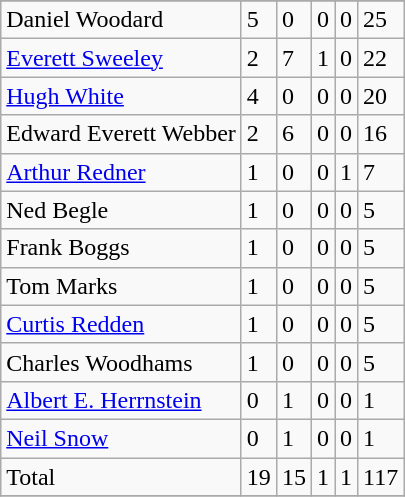<table class="wikitable">
<tr>
</tr>
<tr>
<td>Daniel Woodard</td>
<td>5</td>
<td>0</td>
<td>0</td>
<td>0</td>
<td>25</td>
</tr>
<tr>
<td><a href='#'>Everett Sweeley</a></td>
<td>2</td>
<td>7</td>
<td>1</td>
<td>0</td>
<td>22</td>
</tr>
<tr>
<td><a href='#'>Hugh White</a></td>
<td>4</td>
<td>0</td>
<td>0</td>
<td>0</td>
<td>20</td>
</tr>
<tr>
<td>Edward Everett Webber</td>
<td>2</td>
<td>6</td>
<td>0</td>
<td>0</td>
<td>16</td>
</tr>
<tr>
<td><a href='#'>Arthur Redner</a></td>
<td>1</td>
<td>0</td>
<td>0</td>
<td>1</td>
<td>7</td>
</tr>
<tr>
<td>Ned Begle</td>
<td>1</td>
<td>0</td>
<td>0</td>
<td>0</td>
<td>5</td>
</tr>
<tr>
<td>Frank Boggs</td>
<td>1</td>
<td>0</td>
<td>0</td>
<td>0</td>
<td>5</td>
</tr>
<tr>
<td>Tom Marks</td>
<td>1</td>
<td>0</td>
<td>0</td>
<td>0</td>
<td>5</td>
</tr>
<tr>
<td><a href='#'>Curtis Redden</a></td>
<td>1</td>
<td>0</td>
<td>0</td>
<td>0</td>
<td>5</td>
</tr>
<tr>
<td>Charles Woodhams</td>
<td>1</td>
<td>0</td>
<td>0</td>
<td>0</td>
<td>5</td>
</tr>
<tr>
<td><a href='#'>Albert E. Herrnstein</a></td>
<td>0</td>
<td>1</td>
<td>0</td>
<td>0</td>
<td>1</td>
</tr>
<tr>
<td><a href='#'>Neil Snow</a></td>
<td>0</td>
<td>1</td>
<td>0</td>
<td>0</td>
<td>1</td>
</tr>
<tr>
<td>Total</td>
<td>19</td>
<td>15</td>
<td>1</td>
<td>1</td>
<td>117</td>
</tr>
<tr>
</tr>
</table>
